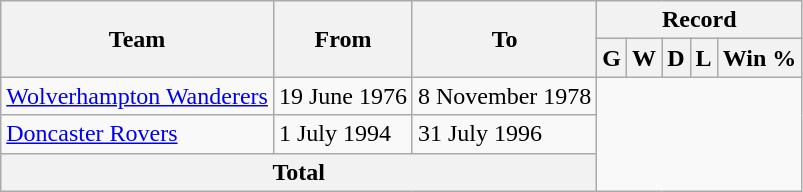<table class="wikitable" style="text-align: center">
<tr>
<th rowspan="2">Team</th>
<th rowspan="2">From</th>
<th rowspan="2">To</th>
<th colspan="5">Record</th>
</tr>
<tr>
<th>G</th>
<th>W</th>
<th>D</th>
<th>L</th>
<th>Win %</th>
</tr>
<tr>
<td align=left><a href='#'>Wolverhampton Wanderers</a></td>
<td align=left>19 June 1976</td>
<td align=left>8 November 1978<br></td>
</tr>
<tr>
<td align=left><a href='#'>Doncaster Rovers</a></td>
<td align=left>1 July 1994</td>
<td align=left>31 July 1996<br></td>
</tr>
<tr>
<th colspan="3">Total<br></th>
</tr>
</table>
